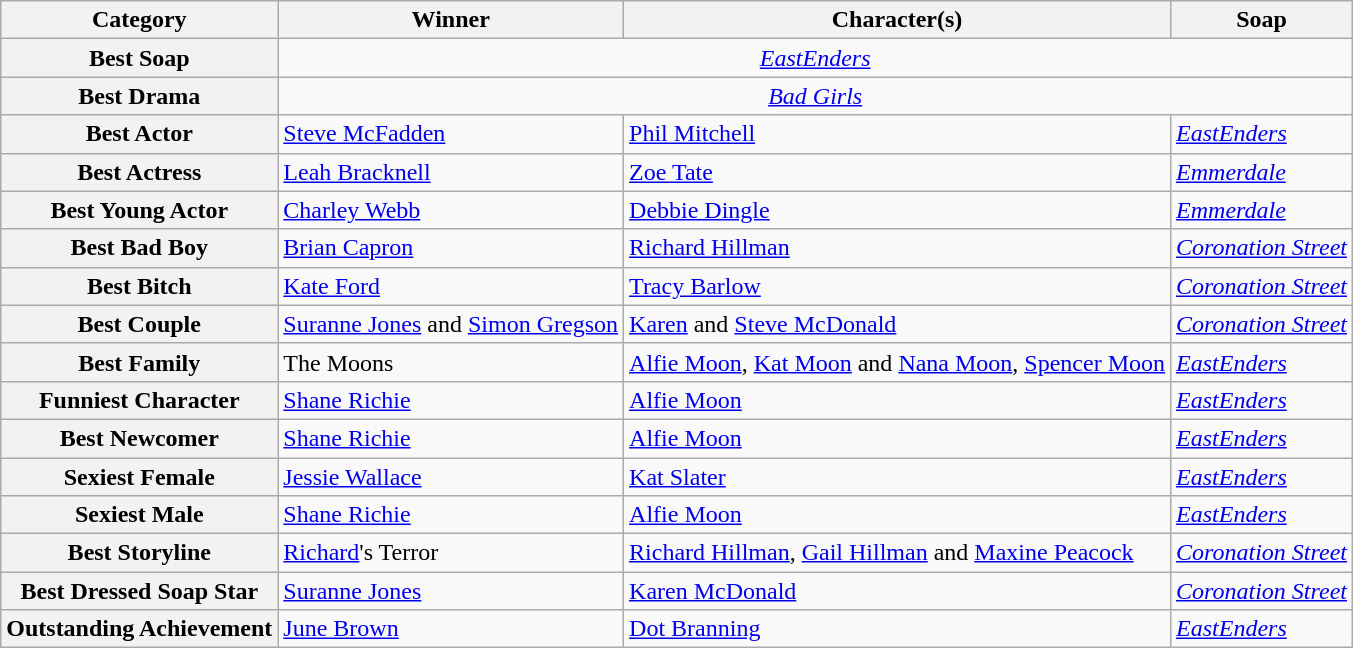<table class="wikitable" style="font-size: 100%;">
<tr>
<th>Category</th>
<th>Winner</th>
<th>Character(s)</th>
<th>Soap</th>
</tr>
<tr>
<th>Best Soap</th>
<td colspan = "3" align="center"><em><a href='#'>EastEnders</a></em></td>
</tr>
<tr>
<th>Best Drama</th>
<td colspan = "3" align="center"><em><a href='#'>Bad Girls</a></em></td>
</tr>
<tr>
<th>Best Actor</th>
<td><a href='#'>Steve McFadden</a></td>
<td><a href='#'>Phil Mitchell</a></td>
<td><em><a href='#'>EastEnders</a></em></td>
</tr>
<tr>
<th>Best Actress</th>
<td><a href='#'>Leah Bracknell</a></td>
<td><a href='#'>Zoe Tate</a></td>
<td><em><a href='#'>Emmerdale</a></em></td>
</tr>
<tr>
<th>Best Young Actor</th>
<td><a href='#'>Charley Webb</a></td>
<td><a href='#'>Debbie Dingle</a></td>
<td><em><a href='#'>Emmerdale</a></em></td>
</tr>
<tr>
<th>Best Bad Boy</th>
<td><a href='#'>Brian Capron</a></td>
<td><a href='#'>Richard Hillman</a></td>
<td><em><a href='#'>Coronation Street</a></em></td>
</tr>
<tr>
<th>Best Bitch</th>
<td><a href='#'>Kate Ford</a></td>
<td><a href='#'>Tracy Barlow</a></td>
<td><em><a href='#'>Coronation Street</a></em></td>
</tr>
<tr>
<th>Best Couple</th>
<td><a href='#'>Suranne Jones</a> and <a href='#'>Simon Gregson</a></td>
<td><a href='#'>Karen</a> and <a href='#'>Steve McDonald</a></td>
<td><em><a href='#'>Coronation Street</a></em></td>
</tr>
<tr>
<th>Best Family</th>
<td>The Moons</td>
<td><a href='#'>Alfie Moon</a>, <a href='#'>Kat Moon</a> and <a href='#'>Nana Moon</a>, <a href='#'>Spencer Moon</a></td>
<td><em><a href='#'>EastEnders</a></em></td>
</tr>
<tr>
<th>Funniest Character</th>
<td><a href='#'>Shane Richie</a></td>
<td><a href='#'>Alfie Moon</a></td>
<td><em><a href='#'>EastEnders</a></em></td>
</tr>
<tr>
<th>Best Newcomer</th>
<td><a href='#'>Shane Richie</a></td>
<td><a href='#'>Alfie Moon</a></td>
<td><em><a href='#'>EastEnders</a></em></td>
</tr>
<tr>
<th>Sexiest Female</th>
<td><a href='#'>Jessie Wallace</a></td>
<td><a href='#'>Kat Slater</a></td>
<td><em><a href='#'>EastEnders</a></em></td>
</tr>
<tr>
<th>Sexiest Male</th>
<td><a href='#'>Shane Richie</a></td>
<td><a href='#'>Alfie Moon</a></td>
<td><em><a href='#'>EastEnders</a></em></td>
</tr>
<tr>
<th>Best Storyline</th>
<td><a href='#'>Richard</a>'s Terror</td>
<td><a href='#'>Richard Hillman</a>, <a href='#'>Gail Hillman</a> and <a href='#'>Maxine Peacock</a></td>
<td><em><a href='#'>Coronation Street</a></em></td>
</tr>
<tr>
<th>Best Dressed Soap Star</th>
<td><a href='#'>Suranne Jones</a></td>
<td><a href='#'>Karen McDonald</a></td>
<td><em><a href='#'>Coronation Street</a></em></td>
</tr>
<tr>
<th>Outstanding Achievement</th>
<td><a href='#'>June Brown</a></td>
<td><a href='#'>Dot Branning</a></td>
<td><em><a href='#'>EastEnders</a></em></td>
</tr>
</table>
